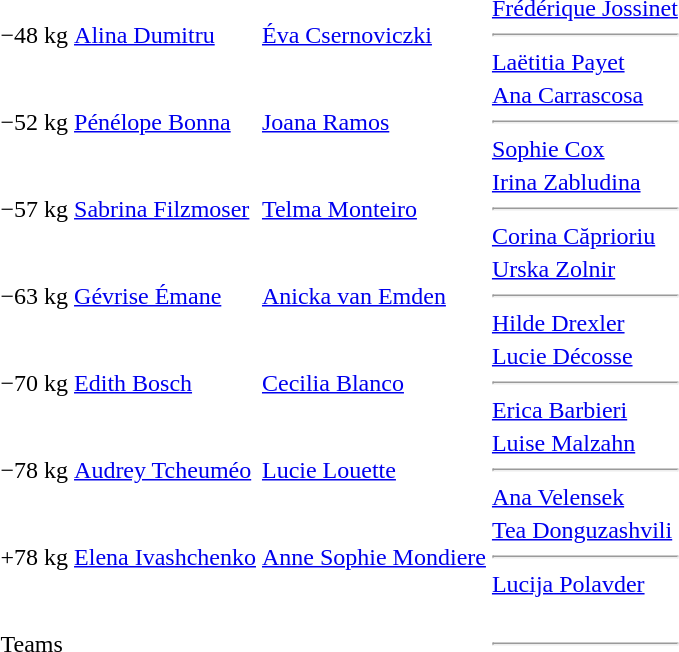<table>
<tr>
<td>−48 kg</td>
<td> <a href='#'>Alina Dumitru</a></td>
<td> <a href='#'>Éva Csernoviczki</a></td>
<td> <a href='#'>Frédérique Jossinet</a><hr> <a href='#'>Laëtitia Payet</a></td>
</tr>
<tr>
<td>−52 kg</td>
<td> <a href='#'>Pénélope Bonna</a></td>
<td> <a href='#'>Joana Ramos</a></td>
<td> <a href='#'>Ana Carrascosa</a><hr> <a href='#'>Sophie Cox</a></td>
</tr>
<tr>
<td>−57 kg</td>
<td> <a href='#'>Sabrina Filzmoser</a></td>
<td> <a href='#'>Telma Monteiro</a></td>
<td> <a href='#'>Irina Zabludina</a><hr> <a href='#'>Corina Căprioriu</a></td>
</tr>
<tr>
<td>−63 kg</td>
<td> <a href='#'>Gévrise Émane</a></td>
<td> <a href='#'>Anicka van Emden</a></td>
<td> <a href='#'>Urska Zolnir</a><hr> <a href='#'>Hilde Drexler</a></td>
</tr>
<tr>
<td>−70 kg</td>
<td> <a href='#'>Edith Bosch</a></td>
<td> <a href='#'>Cecilia Blanco</a></td>
<td> <a href='#'>Lucie Décosse</a><hr> <a href='#'>Erica Barbieri</a></td>
</tr>
<tr>
<td>−78 kg</td>
<td> <a href='#'>Audrey Tcheuméo</a></td>
<td> <a href='#'>Lucie Louette</a></td>
<td> <a href='#'>Luise Malzahn</a><hr> <a href='#'>Ana Velensek</a></td>
</tr>
<tr>
<td>+78 kg</td>
<td> <a href='#'>Elena Ivashchenko</a></td>
<td> <a href='#'>Anne Sophie Mondiere</a></td>
<td> <a href='#'>Tea Donguzashvili</a><hr> <a href='#'>Lucija Polavder</a></td>
</tr>
<tr>
<td>Teams</td>
<td><br></td>
<td><br></td>
<td><br><hr><br></td>
</tr>
</table>
